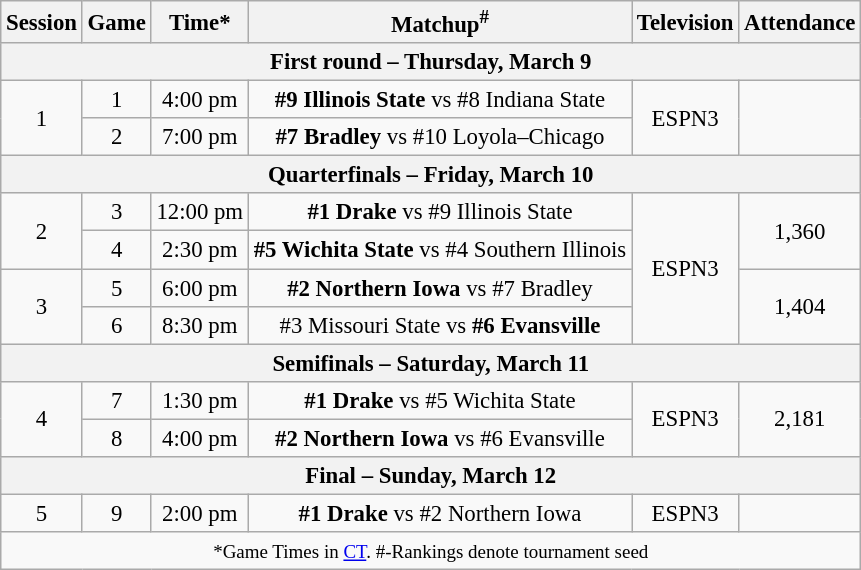<table class="wikitable" style="font-size: 95%; text-align:center;">
<tr align="center">
<th>Session</th>
<th>Game</th>
<th>Time*</th>
<th>Matchup<sup>#</sup></th>
<th>Television</th>
<th>Attendance</th>
</tr>
<tr>
<th colspan=6>First round – Thursday, March 9</th>
</tr>
<tr>
<td rowspan=2>1</td>
<td>1</td>
<td>4:00 pm</td>
<td><strong>#9 Illinois State</strong> vs #8 Indiana State</td>
<td rowspan=2>ESPN3</td>
<td rowspan=2></td>
</tr>
<tr>
<td>2</td>
<td>7:00 pm</td>
<td><strong>#7 Bradley</strong> vs #10 Loyola–Chicago</td>
</tr>
<tr>
<th colspan=6>Quarterfinals – Friday, March 10</th>
</tr>
<tr>
<td rowspan=2>2</td>
<td>3</td>
<td>12:00 pm</td>
<td><strong>#1 Drake</strong> vs #9 Illinois State</td>
<td rowspan=4>ESPN3</td>
<td rowspan=2>1,360</td>
</tr>
<tr>
<td>4</td>
<td>2:30 pm</td>
<td><strong>#5 Wichita State</strong> vs #4 Southern Illinois</td>
</tr>
<tr>
<td rowspan=2>3</td>
<td>5</td>
<td>6:00 pm</td>
<td><strong>#2 Northern Iowa</strong> vs #7 Bradley</td>
<td rowspan=2>1,404</td>
</tr>
<tr>
<td>6</td>
<td>8:30 pm</td>
<td>#3 Missouri State vs <strong>#6 Evansville</strong></td>
</tr>
<tr>
<th colspan=6>Semifinals – Saturday, March 11</th>
</tr>
<tr>
<td rowspan=2>4</td>
<td>7</td>
<td>1:30 pm</td>
<td><strong>#1 Drake</strong> vs #5 Wichita State</td>
<td rowspan=2>ESPN3</td>
<td rowspan=2>2,181</td>
</tr>
<tr>
<td>8</td>
<td>4:00 pm</td>
<td><strong>#2 Northern Iowa</strong> vs #6 Evansville</td>
</tr>
<tr>
<th colspan=6>Final – Sunday, March 12</th>
</tr>
<tr>
<td>5</td>
<td>9</td>
<td>2:00 pm</td>
<td><strong>#1 Drake</strong> vs #2 Northern Iowa</td>
<td>ESPN3</td>
<td></td>
</tr>
<tr>
<td colspan=6><small>*Game Times in <a href='#'>CT</a>. #-Rankings denote tournament seed</small></td>
</tr>
</table>
